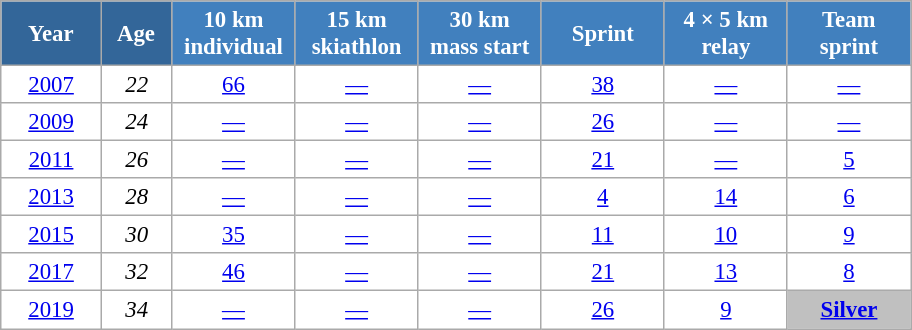<table class="wikitable" style="font-size:95%; text-align:center; border:grey solid 1px; border-collapse:collapse; background:#ffffff;">
<tr>
<th style="background-color:#369; color:white; width:60px;"> Year </th>
<th style="background-color:#369; color:white; width:40px;"> Age </th>
<th style="background-color:#4180be; color:white; width:75px;"> 10 km <br> individual </th>
<th style="background-color:#4180be; color:white; width:75px;"> 15 km <br> skiathlon </th>
<th style="background-color:#4180be; color:white; width:75px;"> 30 km <br> mass start </th>
<th style="background-color:#4180be; color:white; width:75px;"> Sprint </th>
<th style="background-color:#4180be; color:white; width:75px;"> 4 × 5 km <br> relay </th>
<th style="background-color:#4180be; color:white; width:75px;"> Team <br> sprint </th>
</tr>
<tr>
<td><a href='#'>2007</a></td>
<td><em>22</em></td>
<td><a href='#'>66</a></td>
<td><a href='#'>—</a></td>
<td><a href='#'>—</a></td>
<td><a href='#'>38</a></td>
<td><a href='#'>—</a></td>
<td><a href='#'>—</a></td>
</tr>
<tr>
<td><a href='#'>2009</a></td>
<td><em>24</em></td>
<td><a href='#'>—</a></td>
<td><a href='#'>—</a></td>
<td><a href='#'>—</a></td>
<td><a href='#'>26</a></td>
<td><a href='#'>—</a></td>
<td><a href='#'>—</a></td>
</tr>
<tr>
<td><a href='#'>2011</a></td>
<td><em>26</em></td>
<td><a href='#'>—</a></td>
<td><a href='#'>—</a></td>
<td><a href='#'>—</a></td>
<td><a href='#'>21</a></td>
<td><a href='#'>—</a></td>
<td><a href='#'>5</a></td>
</tr>
<tr>
<td><a href='#'>2013</a></td>
<td><em>28</em></td>
<td><a href='#'>—</a></td>
<td><a href='#'>—</a></td>
<td><a href='#'>—</a></td>
<td><a href='#'>4</a></td>
<td><a href='#'>14</a></td>
<td><a href='#'>6</a></td>
</tr>
<tr>
<td><a href='#'>2015</a></td>
<td><em>30</em></td>
<td><a href='#'>35</a></td>
<td><a href='#'>—</a></td>
<td><a href='#'>—</a></td>
<td><a href='#'>11</a></td>
<td><a href='#'>10</a></td>
<td><a href='#'>9</a></td>
</tr>
<tr>
<td><a href='#'>2017</a></td>
<td><em>32</em></td>
<td><a href='#'>46</a></td>
<td><a href='#'>—</a></td>
<td><a href='#'>—</a></td>
<td><a href='#'>21</a></td>
<td><a href='#'>13</a></td>
<td><a href='#'>8</a></td>
</tr>
<tr>
<td><a href='#'>2019</a></td>
<td><em>34</em></td>
<td><a href='#'>—</a></td>
<td><a href='#'>—</a></td>
<td><a href='#'>—</a></td>
<td><a href='#'>26</a></td>
<td><a href='#'>9</a></td>
<td style="background:silver;"><a href='#'><strong>Silver</strong></a></td>
</tr>
</table>
